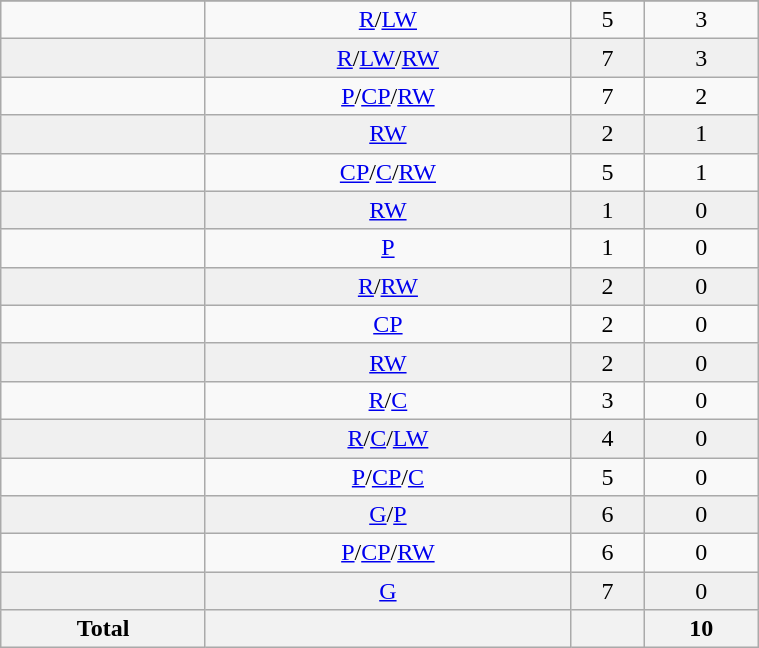<table class="wikitable sortable" width ="40%">
<tr align="center">
</tr>
<tr align="center" bgcolor="">
<td></td>
<td><a href='#'>R</a>/<a href='#'>LW</a></td>
<td>5</td>
<td>3</td>
</tr>
<tr align="center" bgcolor="f0f0f0">
<td></td>
<td><a href='#'>R</a>/<a href='#'>LW</a>/<a href='#'>RW</a></td>
<td>7</td>
<td>3</td>
</tr>
<tr align="center" bgcolor="">
<td></td>
<td><a href='#'>P</a>/<a href='#'>CP</a>/<a href='#'>RW</a></td>
<td>7</td>
<td>2</td>
</tr>
<tr align="center" bgcolor="f0f0f0">
<td></td>
<td><a href='#'>RW</a></td>
<td>2</td>
<td>1</td>
</tr>
<tr align="center" bgcolor="">
<td></td>
<td><a href='#'>CP</a>/<a href='#'>C</a>/<a href='#'>RW</a></td>
<td>5</td>
<td>1</td>
</tr>
<tr align="center" bgcolor="f0f0f0">
<td></td>
<td><a href='#'>RW</a></td>
<td>1</td>
<td>0</td>
</tr>
<tr align="center" bgcolor="">
<td></td>
<td><a href='#'>P</a></td>
<td>1</td>
<td>0</td>
</tr>
<tr align="center" bgcolor="f0f0f0">
<td></td>
<td><a href='#'>R</a>/<a href='#'>RW</a></td>
<td>2</td>
<td>0</td>
</tr>
<tr align="center" bgcolor="">
<td></td>
<td><a href='#'>CP</a></td>
<td>2</td>
<td>0</td>
</tr>
<tr align="center" bgcolor="f0f0f0">
<td></td>
<td><a href='#'>RW</a></td>
<td>2</td>
<td>0</td>
</tr>
<tr align="center" bgcolor="">
<td></td>
<td><a href='#'>R</a>/<a href='#'>C</a></td>
<td>3</td>
<td>0</td>
</tr>
<tr align="center" bgcolor="f0f0f0">
<td></td>
<td><a href='#'>R</a>/<a href='#'>C</a>/<a href='#'>LW</a></td>
<td>4</td>
<td>0</td>
</tr>
<tr align="center" bgcolor="">
<td></td>
<td><a href='#'>P</a>/<a href='#'>CP</a>/<a href='#'>C</a></td>
<td>5</td>
<td>0</td>
</tr>
<tr align="center" bgcolor="f0f0f0">
<td></td>
<td><a href='#'>G</a>/<a href='#'>P</a></td>
<td>6</td>
<td>0</td>
</tr>
<tr align="center" bgcolor="">
<td></td>
<td><a href='#'>P</a>/<a href='#'>CP</a>/<a href='#'>RW</a></td>
<td>6</td>
<td>0</td>
</tr>
<tr align="center" bgcolor="f0f0f0">
<td></td>
<td><a href='#'>G</a></td>
<td>7</td>
<td>0</td>
</tr>
<tr>
<th>Total</th>
<th></th>
<th></th>
<th>10</th>
</tr>
</table>
